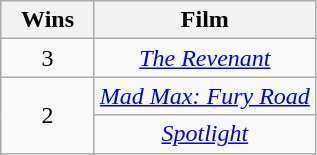<table class="wikitable" style="text-align:center;">
<tr>
<th scope="col" width="55">Wins</th>
<th scope="col" align="center">Film</th>
</tr>
<tr>
<td style="text-align:center;">3</td>
<td><em><a href='#'>The Revenant</a></em></td>
</tr>
<tr>
<td rowspan=2 style="text-align:center">2</td>
<td><em><a href='#'>Mad Max: Fury Road</a></em></td>
</tr>
<tr>
<td><em><a href='#'>Spotlight</a></em></td>
</tr>
</table>
